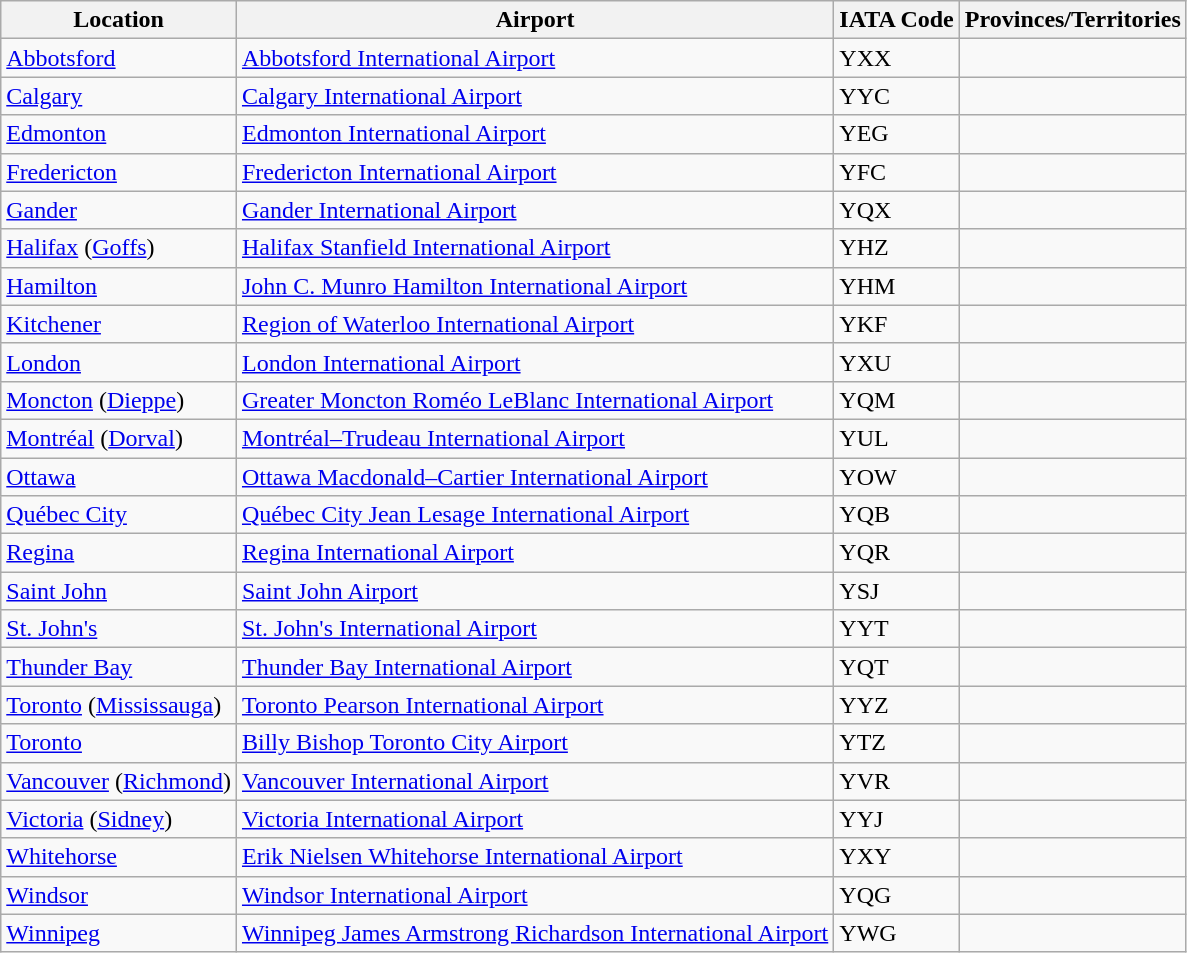<table class="wikitable sortable">
<tr>
<th>Location</th>
<th>Airport</th>
<th>IATA Code</th>
<th>Provinces/Territories</th>
</tr>
<tr>
<td><a href='#'>Abbotsford</a></td>
<td><a href='#'>Abbotsford International Airport</a></td>
<td>YXX</td>
<td></td>
</tr>
<tr>
<td><a href='#'>Calgary</a></td>
<td><a href='#'>Calgary International Airport</a></td>
<td>YYC</td>
<td></td>
</tr>
<tr>
<td><a href='#'>Edmonton</a></td>
<td><a href='#'>Edmonton International Airport</a></td>
<td>YEG</td>
<td></td>
</tr>
<tr>
<td><a href='#'>Fredericton</a></td>
<td><a href='#'>Fredericton International Airport</a></td>
<td>YFC</td>
<td></td>
</tr>
<tr>
<td><a href='#'>Gander</a></td>
<td><a href='#'>Gander International Airport</a></td>
<td>YQX</td>
<td></td>
</tr>
<tr>
<td><a href='#'>Halifax</a> (<a href='#'>Goffs</a>)</td>
<td><a href='#'>Halifax Stanfield International Airport</a></td>
<td>YHZ</td>
<td></td>
</tr>
<tr>
<td><a href='#'>Hamilton</a></td>
<td><a href='#'>John C. Munro Hamilton International Airport</a></td>
<td>YHM</td>
<td></td>
</tr>
<tr>
<td><a href='#'>Kitchener</a></td>
<td><a href='#'>Region of Waterloo International Airport</a></td>
<td>YKF</td>
<td></td>
</tr>
<tr>
<td><a href='#'>London</a></td>
<td><a href='#'>London International Airport</a></td>
<td>YXU</td>
<td></td>
</tr>
<tr>
<td><a href='#'>Moncton</a> (<a href='#'>Dieppe</a>)</td>
<td><a href='#'>Greater Moncton Roméo LeBlanc International Airport</a></td>
<td>YQM</td>
<td></td>
</tr>
<tr>
<td><a href='#'>Montréal</a> (<a href='#'>Dorval</a>)</td>
<td><a href='#'>Montréal–Trudeau International Airport</a></td>
<td>YUL</td>
<td></td>
</tr>
<tr>
<td><a href='#'>Ottawa</a></td>
<td><a href='#'>Ottawa Macdonald–Cartier International Airport</a></td>
<td>YOW</td>
<td></td>
</tr>
<tr>
<td><a href='#'>Québec City</a></td>
<td><a href='#'>Québec City Jean Lesage International Airport</a></td>
<td>YQB</td>
<td></td>
</tr>
<tr>
<td><a href='#'>Regina</a></td>
<td><a href='#'>Regina International Airport</a></td>
<td>YQR</td>
<td></td>
</tr>
<tr>
<td><a href='#'>Saint John</a></td>
<td><a href='#'>Saint John Airport</a></td>
<td>YSJ</td>
<td></td>
</tr>
<tr>
<td><a href='#'>St. John's</a></td>
<td><a href='#'>St. John's International Airport</a></td>
<td>YYT</td>
<td></td>
</tr>
<tr>
<td><a href='#'>Thunder Bay</a></td>
<td><a href='#'>Thunder Bay International Airport</a></td>
<td>YQT</td>
<td></td>
</tr>
<tr>
<td><a href='#'>Toronto</a> (<a href='#'>Mississauga</a>)</td>
<td><a href='#'>Toronto Pearson International Airport</a></td>
<td>YYZ</td>
<td></td>
</tr>
<tr>
<td><a href='#'>Toronto</a></td>
<td><a href='#'>Billy Bishop Toronto City Airport</a></td>
<td>YTZ</td>
<td></td>
</tr>
<tr>
<td><a href='#'>Vancouver</a> (<a href='#'>Richmond</a>)</td>
<td><a href='#'>Vancouver International Airport</a></td>
<td>YVR</td>
<td></td>
</tr>
<tr>
<td><a href='#'>Victoria</a> (<a href='#'>Sidney</a>)</td>
<td><a href='#'>Victoria International Airport</a></td>
<td>YYJ</td>
<td></td>
</tr>
<tr>
<td><a href='#'>Whitehorse</a></td>
<td><a href='#'>Erik Nielsen Whitehorse International Airport</a></td>
<td>YXY</td>
<td></td>
</tr>
<tr>
<td><a href='#'>Windsor</a></td>
<td><a href='#'>Windsor International Airport</a></td>
<td>YQG</td>
<td></td>
</tr>
<tr>
<td><a href='#'>Winnipeg</a></td>
<td><a href='#'>Winnipeg James Armstrong Richardson International Airport</a></td>
<td>YWG</td>
<td></td>
</tr>
</table>
